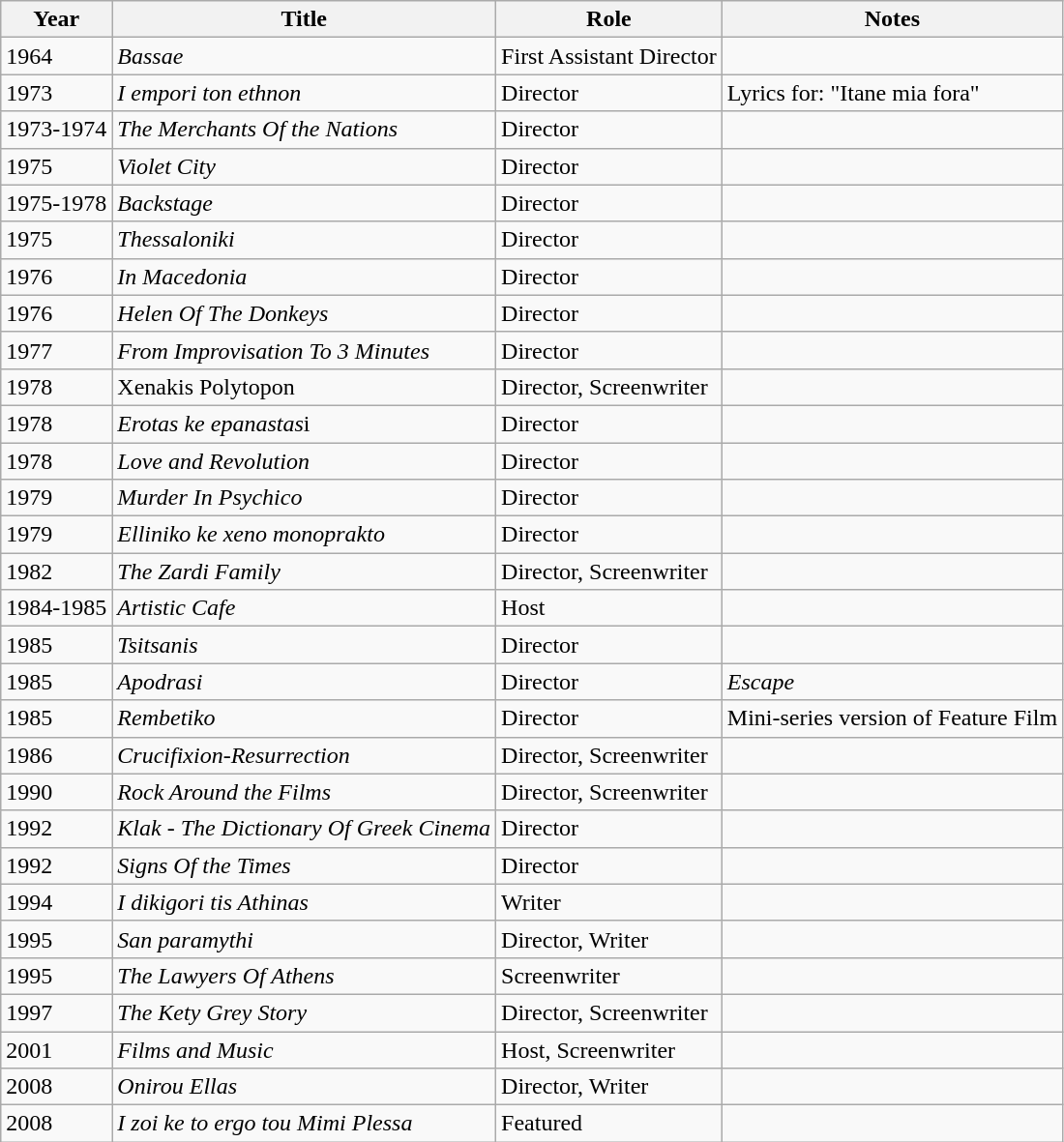<table class="wikitable sortable">
<tr>
<th>Year</th>
<th>Title</th>
<th>Role</th>
<th>Notes</th>
</tr>
<tr>
<td>1964</td>
<td><em>Bassae</em></td>
<td>First Assistant Director</td>
<td></td>
</tr>
<tr>
<td>1973</td>
<td><em>I empori ton ethnon</em></td>
<td>Director</td>
<td>Lyrics for: "Itane mia fora"</td>
</tr>
<tr>
<td>1973-1974</td>
<td><em>The Merchants Of the Nations</em></td>
<td>Director</td>
<td></td>
</tr>
<tr>
<td>1975</td>
<td><em>Violet City</em></td>
<td>Director</td>
<td></td>
</tr>
<tr>
<td>1975-1978</td>
<td><em>Backstage</em></td>
<td>Director</td>
<td></td>
</tr>
<tr>
<td>1975</td>
<td><em>Thessaloniki</em></td>
<td>Director</td>
<td></td>
</tr>
<tr>
<td>1976</td>
<td><em>In Macedonia</em></td>
<td>Director</td>
<td></td>
</tr>
<tr>
<td>1976</td>
<td><em>Helen Of The Donkeys</em></td>
<td>Director</td>
<td></td>
</tr>
<tr>
<td>1977</td>
<td><em>From Improvisation To 3 Minutes</em></td>
<td>Director</td>
<td></td>
</tr>
<tr>
<td>1978</td>
<td>Xenakis Polytopon</td>
<td>Director, Screenwriter</td>
<td></td>
</tr>
<tr>
<td>1978</td>
<td><em>Erotas ke epanastas</em>i</td>
<td>Director</td>
<td></td>
</tr>
<tr>
<td>1978</td>
<td><em>Love and Revolution</em></td>
<td>Director</td>
<td></td>
</tr>
<tr>
<td>1979</td>
<td><em>Murder In Psychico</em></td>
<td>Director</td>
<td></td>
</tr>
<tr>
<td>1979</td>
<td><em>Elliniko ke xeno monoprakto</em></td>
<td>Director</td>
<td></td>
</tr>
<tr>
<td>1982</td>
<td><em>The Zardi Family</em></td>
<td>Director, Screenwriter</td>
<td></td>
</tr>
<tr>
<td>1984-1985</td>
<td><em>Artistic Cafe</em></td>
<td>Host</td>
<td></td>
</tr>
<tr>
<td>1985</td>
<td><em>Tsitsanis</em></td>
<td>Director</td>
<td></td>
</tr>
<tr>
<td>1985</td>
<td><em>Apodrasi</em></td>
<td>Director</td>
<td><em>Escape</em></td>
</tr>
<tr>
<td>1985</td>
<td><em>Rembetiko</em></td>
<td>Director</td>
<td>Mini-series version of Feature Film</td>
</tr>
<tr>
<td>1986</td>
<td><em>Crucifixion-Resurrection</em></td>
<td>Director, Screenwriter</td>
<td></td>
</tr>
<tr>
<td>1990</td>
<td><em>Rock Around the Films</em></td>
<td>Director, Screenwriter</td>
<td></td>
</tr>
<tr>
<td>1992</td>
<td><em>Klak - The Dictionary Of Greek Cinema</em></td>
<td>Director</td>
<td></td>
</tr>
<tr>
<td>1992</td>
<td><em>Signs Of the Times</em></td>
<td>Director</td>
<td></td>
</tr>
<tr>
<td>1994</td>
<td><em>I dikigori tis Athinas</em></td>
<td>Writer</td>
<td></td>
</tr>
<tr>
<td>1995</td>
<td><em>San paramythi</em></td>
<td>Director, Writer</td>
<td></td>
</tr>
<tr>
<td>1995</td>
<td><em>The Lawyers Of Athens</em></td>
<td>Screenwriter</td>
<td></td>
</tr>
<tr>
<td>1997</td>
<td><em>The Kety Grey Story</em></td>
<td>Director, Screenwriter</td>
<td></td>
</tr>
<tr>
<td>2001</td>
<td><em>Films and Music</em></td>
<td>Host, Screenwriter</td>
<td></td>
</tr>
<tr>
<td>2008</td>
<td><em>Onirou Ellas</em></td>
<td>Director, Writer</td>
<td></td>
</tr>
<tr>
<td>2008</td>
<td><em>I zoi ke to ergo tou Mimi Plessa</em></td>
<td>Featured</td>
<td></td>
</tr>
</table>
